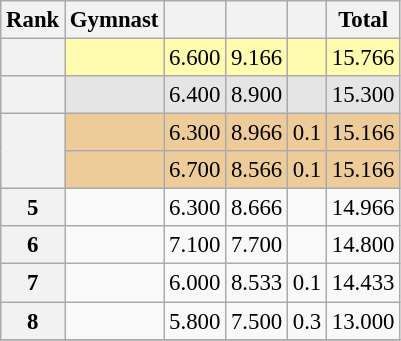<table class="wikitable sortable" style="text-align:center; font-size:95%">
<tr>
<th scope=col>Rank</th>
<th scope=col>Gymnast</th>
<th scope=col></th>
<th scope=col></th>
<th scope=col></th>
<th scope=col>Total</th>
</tr>
<tr bgcolor=fffcaf>
<th scope=row></th>
<td align=left></td>
<td>6.600</td>
<td>9.166</td>
<td></td>
<td>15.766</td>
</tr>
<tr bgcolor=e5e5e5>
<th scope=row></th>
<td align=left></td>
<td>6.400</td>
<td>8.900</td>
<td></td>
<td>15.300</td>
</tr>
<tr bgcolor=eecc99>
<th scope=row rowspan=2></th>
<td align=left></td>
<td>6.300</td>
<td>8.966</td>
<td>0.1</td>
<td>15.166</td>
</tr>
<tr bgcolor=eecc99>
<td align=left></td>
<td>6.700</td>
<td>8.566</td>
<td>0.1</td>
<td>15.166</td>
</tr>
<tr>
<th scope=row>5</th>
<td align=left></td>
<td>6.300</td>
<td>8.666</td>
<td></td>
<td>14.966</td>
</tr>
<tr>
<th scope=row>6</th>
<td align=left></td>
<td>7.100</td>
<td>7.700</td>
<td></td>
<td>14.800</td>
</tr>
<tr>
<th scope=row>7</th>
<td align=left></td>
<td>6.000</td>
<td>8.533</td>
<td>0.1</td>
<td>14.433</td>
</tr>
<tr>
<th scope=row>8</th>
<td align=left></td>
<td>5.800</td>
<td>7.500</td>
<td>0.3</td>
<td>13.000</td>
</tr>
<tr>
</tr>
</table>
